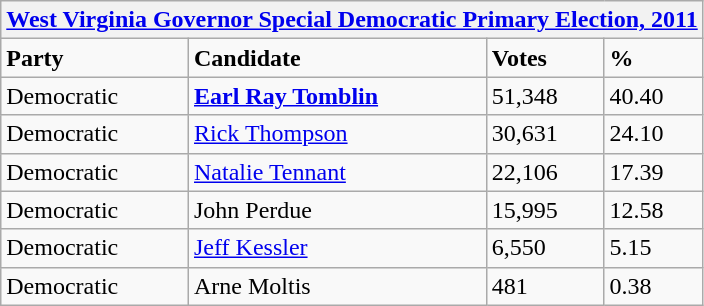<table class="wikitable">
<tr>
<th colspan="4"><a href='#'>West Virginia Governor Special Democratic Primary Election, 2011</a></th>
</tr>
<tr>
<td><strong>Party</strong></td>
<td><strong>Candidate</strong></td>
<td><strong>Votes</strong></td>
<td><strong>%</strong></td>
</tr>
<tr>
<td>Democratic</td>
<td><strong><a href='#'>Earl Ray Tomblin</a></strong></td>
<td>51,348</td>
<td>40.40</td>
</tr>
<tr>
<td>Democratic</td>
<td><a href='#'>Rick Thompson</a></td>
<td>30,631</td>
<td>24.10</td>
</tr>
<tr>
<td>Democratic</td>
<td><a href='#'>Natalie Tennant</a></td>
<td>22,106</td>
<td>17.39</td>
</tr>
<tr>
<td>Democratic</td>
<td>John Perdue</td>
<td>15,995</td>
<td>12.58</td>
</tr>
<tr>
<td>Democratic</td>
<td><a href='#'>Jeff Kessler</a></td>
<td>6,550</td>
<td>5.15</td>
</tr>
<tr>
<td>Democratic</td>
<td>Arne Moltis</td>
<td>481</td>
<td>0.38</td>
</tr>
</table>
